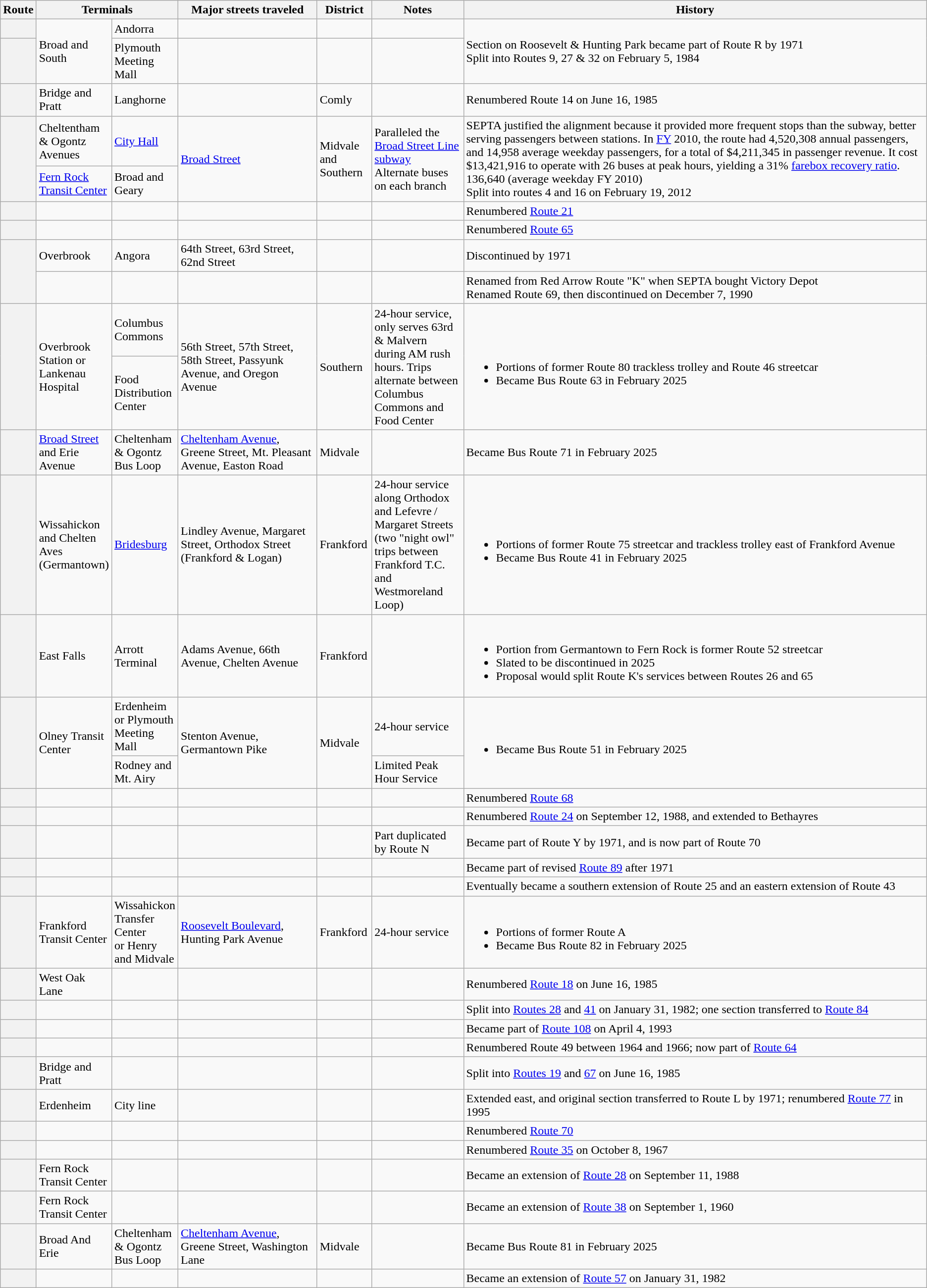<table class=wikitable>
<tr>
<th>Route</th>
<th colspan=2 width=10%>Terminals</th>
<th width=15%>Major streets traveled</th>
<th>District</th>
<th>Notes</th>
<th width=50%>History</th>
</tr>
<tr>
<th><div></div></th>
<td rowspan="2">Broad and South</td>
<td>Andorra</td>
<td></td>
<td></td>
<td></td>
<td rowspan="2">Section on Roosevelt & Hunting Park became part of Route R by 1971<br>Split into Routes 9, 27 & 32 on February 5, 1984</td>
</tr>
<tr>
<th></th>
<td>Plymouth Meeting Mall</td>
<td></td>
<td></td>
<td></td>
</tr>
<tr>
<th><div></div></th>
<td>Bridge and Pratt</td>
<td>Langhorne</td>
<td></td>
<td>Comly</td>
<td></td>
<td>Renumbered Route 14 on June 16, 1985</td>
</tr>
<tr>
<th rowspan=2><div></div></th>
<td>Cheltentham & Ogontz Avenues </td>
<td><a href='#'>City Hall</a></td>
<td rowspan=2><a href='#'>Broad Street</a></td>
<td rowspan=2>Midvale and Southern</td>
<td rowspan=2>Paralleled the <a href='#'>Broad Street Line</a> <a href='#'>subway</a><br>Alternate buses on each branch</td>
<td rowspan=2>SEPTA justified the alignment because it provided more frequent stops than the subway, better serving passengers between stations. In <a href='#'>FY</a> 2010, the route had 4,520,308 annual passengers, and 14,958 average weekday passengers, for a total of $4,211,345 in passenger revenue. It cost $13,421,916 to operate with 26 buses at peak hours, yielding a 31% <a href='#'>farebox recovery ratio</a>. 136,640 (average weekday FY 2010)<br>Split into routes 4 and 16 on February 19, 2012</td>
</tr>
<tr>
<td><a href='#'>Fern Rock Transit Center</a></td>
<td>Broad and Geary</td>
</tr>
<tr>
<th><div></div></th>
<td></td>
<td></td>
<td></td>
<td></td>
<td></td>
<td>Renumbered <a href='#'>Route 21</a></td>
</tr>
<tr>
<th><div></div></th>
<td></td>
<td></td>
<td></td>
<td></td>
<td></td>
<td>Renumbered <a href='#'>Route 65</a></td>
</tr>
<tr>
<th rowspan=2><div></div></th>
<td>Overbrook</td>
<td>Angora</td>
<td>64th Street, 63rd Street, 62nd Street</td>
<td></td>
<td></td>
<td>Discontinued by 1971</td>
</tr>
<tr>
<td></td>
<td></td>
<td></td>
<td></td>
<td></td>
<td>Renamed from Red Arrow Route "K" when SEPTA bought Victory Depot<br>Renamed Route 69, then discontinued on December 7, 1990</td>
</tr>
<tr>
<th rowspan="2"><div></div></th>
<td rowspan="2">Overbrook Station or Lankenau Hospital</td>
<td>Columbus Commons</td>
<td rowspan="2">56th Street, 57th Street, 58th Street, Passyunk Avenue, and Oregon Avenue</td>
<td rowspan="2">Southern</td>
<td rowspan="2">24-hour service, only serves 63rd & Malvern during AM rush hours. Trips alternate between Columbus Commons and Food Center</td>
<td rowspan="2"><br><ul><li>Portions of former Route 80 trackless trolley and Route 46 streetcar</li><li>Became Bus Route 63 in February 2025</li></ul></td>
</tr>
<tr>
<td>Food Distribution Center</td>
</tr>
<tr>
<th><div></div></th>
<td><a href='#'>Broad Street</a> and Erie Avenue</td>
<td>Cheltenham & Ogontz Bus Loop</td>
<td><a href='#'>Cheltenham Avenue</a>, Greene Street, Mt. Pleasant Avenue, Easton Road</td>
<td>Midvale</td>
<td></td>
<td>Became Bus Route 71 in February 2025</td>
</tr>
<tr>
<th><div></div></th>
<td>Wissahickon and Chelten Aves (Germantown)</td>
<td><a href='#'>Bridesburg</a></td>
<td>Lindley Avenue, Margaret Street, Orthodox Street (Frankford & Logan)</td>
<td>Frankford</td>
<td>24-hour service along Orthodox and Lefevre / Margaret Streets (two "night owl" trips between Frankford T.C. and Westmoreland Loop)</td>
<td><br><ul><li>Portions of former Route 75 streetcar and trackless trolley east of Frankford Avenue</li><li>Became Bus Route 41 in February 2025</li></ul></td>
</tr>
<tr>
<th><div></div></th>
<td>East Falls</td>
<td>Arrott Terminal</td>
<td>Adams Avenue, 66th Avenue, Chelten Avenue</td>
<td>Frankford</td>
<td></td>
<td><br><ul><li>Portion from Germantown to Fern Rock is former Route 52 streetcar</li><li>Slated to be discontinued in 2025</li><li>Proposal would split Route K's services between Routes 26 and 65</li></ul></td>
</tr>
<tr>
<th rowspan="2"><div></div></th>
<td rowspan="2">Olney Transit Center</td>
<td>Erdenheim or Plymouth Meeting Mall</td>
<td rowspan="2">Stenton Avenue, Germantown Pike</td>
<td rowspan="2">Midvale</td>
<td>24-hour service</td>
<td rowspan="2"><br><ul><li>Became Bus Route 51 in February 2025</li></ul></td>
</tr>
<tr>
<td>Rodney and Mt. Airy</td>
<td>Limited Peak Hour Service</td>
</tr>
<tr>
<th><div></div></th>
<td></td>
<td></td>
<td></td>
<td></td>
<td></td>
<td>Renumbered <a href='#'>Route 68</a></td>
</tr>
<tr>
<th><div></div></th>
<td></td>
<td></td>
<td></td>
<td></td>
<td></td>
<td>Renumbered <a href='#'>Route 24</a> on September 12, 1988, and extended to Bethayres</td>
</tr>
<tr>
<th><div></div></th>
<td></td>
<td></td>
<td></td>
<td></td>
<td>Part duplicated by Route N</td>
<td>Became part of Route Y by 1971, and is now part of Route 70</td>
</tr>
<tr>
<th><div></div></th>
<td></td>
<td></td>
<td></td>
<td></td>
<td></td>
<td>Became part of revised <a href='#'>Route 89</a> after 1971</td>
</tr>
<tr>
<th><div></div></th>
<td></td>
<td></td>
<td></td>
<td></td>
<td></td>
<td>Eventually became a southern extension of Route 25 and an eastern extension of Route 43</td>
</tr>
<tr>
<th><div></div></th>
<td>Frankford Transit Center</td>
<td>Wissahickon Transfer Center<br>or Henry and Midvale</td>
<td><a href='#'>Roosevelt Boulevard</a>, Hunting Park Avenue</td>
<td>Frankford</td>
<td>24-hour service</td>
<td><br><ul><li>Portions of former Route A</li><li>Became Bus Route 82 in February 2025</li></ul></td>
</tr>
<tr>
<th><div></div></th>
<td>West Oak Lane</td>
<td></td>
<td></td>
<td></td>
<td></td>
<td>Renumbered <a href='#'>Route 18</a> on June 16, 1985</td>
</tr>
<tr>
<th><div></div></th>
<td></td>
<td></td>
<td></td>
<td></td>
<td></td>
<td>Split into <a href='#'>Routes 28</a> and <a href='#'>41</a> on January 31, 1982; one section transferred to <a href='#'>Route 84</a></td>
</tr>
<tr>
<th><div></div></th>
<td></td>
<td></td>
<td></td>
<td></td>
<td></td>
<td>Became part of <a href='#'>Route 108</a> on April 4, 1993</td>
</tr>
<tr>
<th><div></div></th>
<td></td>
<td></td>
<td></td>
<td></td>
<td></td>
<td>Renumbered Route 49 between 1964 and 1966; now part of <a href='#'>Route 64</a></td>
</tr>
<tr>
<th><div></div></th>
<td>Bridge and Pratt</td>
<td></td>
<td></td>
<td></td>
<td></td>
<td>Split into <a href='#'>Routes 19</a> and <a href='#'>67</a> on June 16, 1985</td>
</tr>
<tr>
<th><div></div></th>
<td>Erdenheim</td>
<td>City line</td>
<td></td>
<td></td>
<td></td>
<td>Extended east, and original section transferred to Route L by 1971; renumbered <a href='#'>Route 77</a> in 1995</td>
</tr>
<tr>
<th><div></div></th>
<td></td>
<td></td>
<td></td>
<td></td>
<td></td>
<td>Renumbered <a href='#'>Route 70</a></td>
</tr>
<tr>
<th><div></div></th>
<td></td>
<td></td>
<td></td>
<td></td>
<td></td>
<td>Renumbered <a href='#'>Route 35</a> on October 8, 1967</td>
</tr>
<tr>
<th><div></div></th>
<td>Fern Rock Transit Center</td>
<td></td>
<td></td>
<td></td>
<td></td>
<td>Became an extension of <a href='#'>Route 28</a> on September 11, 1988</td>
</tr>
<tr>
<th><div></div></th>
<td>Fern Rock Transit Center</td>
<td></td>
<td></td>
<td></td>
<td></td>
<td>Became an extension of <a href='#'>Route 38</a> on September 1, 1960</td>
</tr>
<tr>
<th><div></div></th>
<td>Broad And Erie</td>
<td>Cheltenham & Ogontz Bus Loop</td>
<td><a href='#'>Cheltenham Avenue</a>, Greene Street, Washington Lane</td>
<td>Midvale</td>
<td></td>
<td>Became Bus Route 81 in February 2025</td>
</tr>
<tr>
<th><div></div></th>
<td></td>
<td></td>
<td></td>
<td></td>
<td></td>
<td>Became an extension of <a href='#'>Route 57</a> on January 31, 1982</td>
</tr>
</table>
